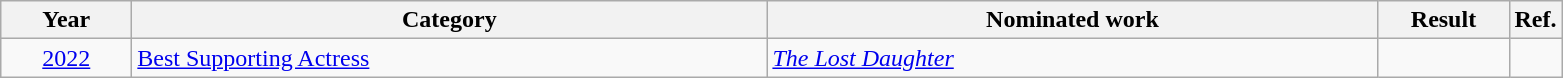<table class=wikitable>
<tr>
<th scope="col" style="width:5em;">Year</th>
<th scope="col" style="width:26em;">Category</th>
<th scope="col" style="width:25em;">Nominated work</th>
<th scope="col" style="width:5em;">Result</th>
<th>Ref.</th>
</tr>
<tr>
<td style="text-align:center;"><a href='#'>2022</a></td>
<td><a href='#'>Best Supporting Actress</a></td>
<td><em><a href='#'>The Lost Daughter</a></em></td>
<td></td>
<td style="text-align:center;"></td>
</tr>
</table>
